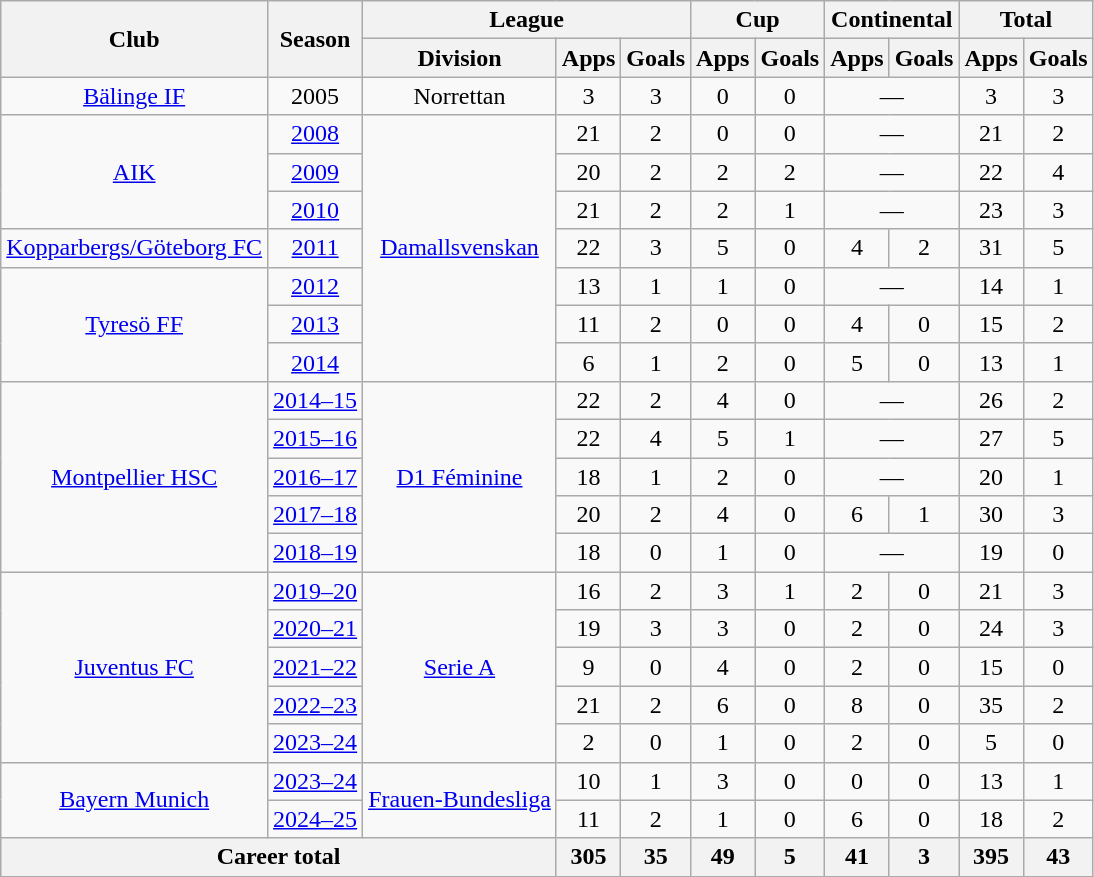<table class="wikitable" style="text-align: center;">
<tr>
<th rowspan="2">Club</th>
<th rowspan="2">Season</th>
<th colspan="3">League</th>
<th colspan="2">Cup</th>
<th colspan="2">Continental</th>
<th colspan="2">Total</th>
</tr>
<tr>
<th>Division</th>
<th>Apps</th>
<th>Goals</th>
<th>Apps</th>
<th>Goals</th>
<th>Apps</th>
<th>Goals</th>
<th>Apps</th>
<th>Goals</th>
</tr>
<tr>
<td><a href='#'>Bälinge IF</a></td>
<td>2005</td>
<td>Norrettan</td>
<td>3</td>
<td>3</td>
<td>0</td>
<td>0</td>
<td colspan="2">—</td>
<td>3</td>
<td>3</td>
</tr>
<tr>
<td rowspan="3"><a href='#'>AIK</a></td>
<td><a href='#'>2008</a></td>
<td rowspan="7"><a href='#'>Damallsvenskan</a></td>
<td>21</td>
<td>2</td>
<td>0</td>
<td>0</td>
<td colspan="2">—</td>
<td>21</td>
<td>2</td>
</tr>
<tr>
<td><a href='#'>2009</a></td>
<td>20</td>
<td>2</td>
<td>2</td>
<td>2</td>
<td colspan="2">—</td>
<td>22</td>
<td>4</td>
</tr>
<tr>
<td><a href='#'>2010</a></td>
<td>21</td>
<td>2</td>
<td>2</td>
<td>1</td>
<td colspan="2">—</td>
<td>23</td>
<td>3</td>
</tr>
<tr>
<td><a href='#'>Kopparbergs/Göteborg FC</a></td>
<td><a href='#'>2011</a></td>
<td>22</td>
<td>3</td>
<td>5</td>
<td>0</td>
<td>4</td>
<td>2</td>
<td>31</td>
<td>5</td>
</tr>
<tr>
<td rowspan="3"><a href='#'>Tyresö FF</a></td>
<td><a href='#'>2012</a></td>
<td>13</td>
<td>1</td>
<td>1</td>
<td>0</td>
<td colspan="2">—</td>
<td>14</td>
<td>1</td>
</tr>
<tr>
<td><a href='#'>2013</a></td>
<td>11</td>
<td>2</td>
<td>0</td>
<td>0</td>
<td>4</td>
<td>0</td>
<td>15</td>
<td>2</td>
</tr>
<tr>
<td><a href='#'>2014</a></td>
<td>6</td>
<td>1</td>
<td>2</td>
<td>0</td>
<td>5</td>
<td>0</td>
<td>13</td>
<td>1</td>
</tr>
<tr>
<td rowspan="5"><a href='#'>Montpellier HSC</a></td>
<td><a href='#'>2014–15</a></td>
<td rowspan="5"><a href='#'>D1 Féminine</a></td>
<td>22</td>
<td>2</td>
<td>4</td>
<td>0</td>
<td colspan="2">—</td>
<td>26</td>
<td>2</td>
</tr>
<tr>
<td><a href='#'>2015–16</a></td>
<td>22</td>
<td>4</td>
<td>5</td>
<td>1</td>
<td colspan="2">—</td>
<td>27</td>
<td>5</td>
</tr>
<tr>
<td><a href='#'>2016–17</a></td>
<td>18</td>
<td>1</td>
<td>2</td>
<td>0</td>
<td colspan="2">—</td>
<td>20</td>
<td>1</td>
</tr>
<tr>
<td><a href='#'>2017–18</a></td>
<td>20</td>
<td>2</td>
<td>4</td>
<td>0</td>
<td>6</td>
<td>1</td>
<td>30</td>
<td>3</td>
</tr>
<tr>
<td><a href='#'>2018–19</a></td>
<td>18</td>
<td>0</td>
<td>1</td>
<td>0</td>
<td colspan="2">—</td>
<td>19</td>
<td>0</td>
</tr>
<tr>
<td rowspan="5"><a href='#'>Juventus FC</a></td>
<td><a href='#'>2019–20</a></td>
<td rowspan="5"><a href='#'>Serie A</a></td>
<td>16</td>
<td>2</td>
<td>3</td>
<td>1</td>
<td>2</td>
<td>0</td>
<td>21</td>
<td>3</td>
</tr>
<tr>
<td><a href='#'>2020–21</a></td>
<td>19</td>
<td>3</td>
<td>3</td>
<td>0</td>
<td>2</td>
<td>0</td>
<td>24</td>
<td>3</td>
</tr>
<tr>
<td><a href='#'>2021–22</a></td>
<td>9</td>
<td>0</td>
<td>4</td>
<td>0</td>
<td>2</td>
<td>0</td>
<td>15</td>
<td>0</td>
</tr>
<tr>
<td><a href='#'>2022–23</a></td>
<td>21</td>
<td>2</td>
<td>6</td>
<td>0</td>
<td>8</td>
<td>0</td>
<td>35</td>
<td>2</td>
</tr>
<tr>
<td><a href='#'>2023–24</a></td>
<td>2</td>
<td>0</td>
<td>1</td>
<td>0</td>
<td>2</td>
<td>0</td>
<td>5</td>
<td>0</td>
</tr>
<tr>
<td rowspan="2"><a href='#'>Bayern Munich</a></td>
<td><a href='#'>2023–24</a></td>
<td rowspan="2"><a href='#'>Frauen-Bundesliga</a></td>
<td>10</td>
<td>1</td>
<td>3</td>
<td>0</td>
<td>0</td>
<td>0</td>
<td>13</td>
<td>1</td>
</tr>
<tr>
<td><a href='#'>2024–25</a></td>
<td>11</td>
<td>2</td>
<td>1</td>
<td>0</td>
<td>6</td>
<td>0</td>
<td>18</td>
<td>2</td>
</tr>
<tr>
<th colspan="3">Career total</th>
<th>305</th>
<th>35</th>
<th>49</th>
<th>5</th>
<th>41</th>
<th>3</th>
<th>395</th>
<th>43</th>
</tr>
</table>
